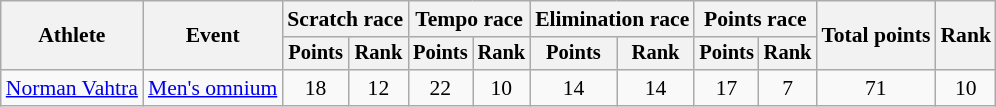<table class="wikitable" style="text-align:center; font-size:90%">
<tr>
<th rowspan=2>Athlete</th>
<th rowspan=2>Event</th>
<th colspan=2>Scratch race</th>
<th colspan=2>Tempo race</th>
<th colspan=2>Elimination race</th>
<th colspan=2>Points race</th>
<th rowspan=2>Total points</th>
<th rowspan=2>Rank</th>
</tr>
<tr style="font-size:95%">
<th>Points</th>
<th>Rank</th>
<th>Points</th>
<th>Rank</th>
<th>Points</th>
<th>Rank</th>
<th>Points</th>
<th>Rank</th>
</tr>
<tr align=center>
<td align=left><a href='#'>Norman Vahtra</a></td>
<td align=left><a href='#'>Men's omnium</a></td>
<td>18</td>
<td>12</td>
<td>22</td>
<td>10</td>
<td>14</td>
<td>14</td>
<td>17</td>
<td>7</td>
<td>71</td>
<td>10</td>
</tr>
</table>
